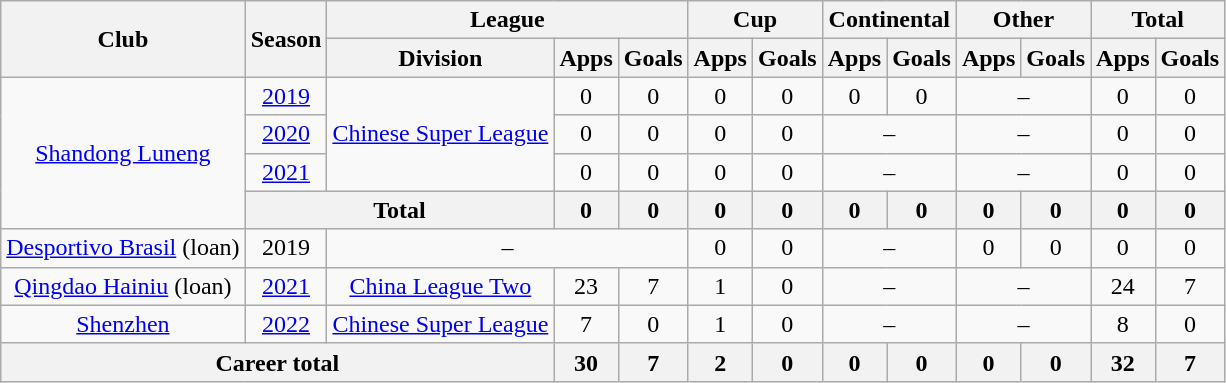<table class="wikitable" style="text-align: center">
<tr>
<th rowspan="2">Club</th>
<th rowspan="2">Season</th>
<th colspan="3">League</th>
<th colspan="2">Cup</th>
<th colspan="2">Continental</th>
<th colspan="2">Other</th>
<th colspan="2">Total</th>
</tr>
<tr>
<th>Division</th>
<th>Apps</th>
<th>Goals</th>
<th>Apps</th>
<th>Goals</th>
<th>Apps</th>
<th>Goals</th>
<th>Apps</th>
<th>Goals</th>
<th>Apps</th>
<th>Goals</th>
</tr>
<tr>
<td rowspan="4"><a href='#'>Shandong Luneng</a></td>
<td><a href='#'>2019</a></td>
<td rowspan="3"><a href='#'>Chinese Super League</a></td>
<td>0</td>
<td>0</td>
<td>0</td>
<td>0</td>
<td>0</td>
<td>0</td>
<td colspan="2">–</td>
<td>0</td>
<td>0</td>
</tr>
<tr>
<td><a href='#'>2020</a></td>
<td>0</td>
<td>0</td>
<td>0</td>
<td>0</td>
<td colspan="2">–</td>
<td colspan="2">–</td>
<td>0</td>
<td>0</td>
</tr>
<tr>
<td><a href='#'>2021</a></td>
<td>0</td>
<td>0</td>
<td>0</td>
<td>0</td>
<td colspan="2">–</td>
<td colspan="2">–</td>
<td>0</td>
<td>0</td>
</tr>
<tr>
<th colspan=2>Total</th>
<th>0</th>
<th>0</th>
<th>0</th>
<th>0</th>
<th>0</th>
<th>0</th>
<th>0</th>
<th>0</th>
<th>0</th>
<th>0</th>
</tr>
<tr>
<td><a href='#'>Desportivo Brasil</a> (loan)</td>
<td>2019</td>
<td colspan="3">–</td>
<td>0</td>
<td>0</td>
<td colspan="2">–</td>
<td>0</td>
<td>0</td>
<td>0</td>
<td>0</td>
</tr>
<tr>
<td><a href='#'>Qingdao Hainiu</a> (loan)</td>
<td><a href='#'>2021</a></td>
<td><a href='#'>China League Two</a></td>
<td>23</td>
<td>7</td>
<td>1</td>
<td>0</td>
<td colspan="2">–</td>
<td colspan="2">–</td>
<td>24</td>
<td>7</td>
</tr>
<tr>
<td><a href='#'>Shenzhen</a></td>
<td><a href='#'>2022</a></td>
<td><a href='#'>Chinese Super League</a></td>
<td>7</td>
<td>0</td>
<td>1</td>
<td>0</td>
<td colspan="2">–</td>
<td colspan="2">–</td>
<td>8</td>
<td>0</td>
</tr>
<tr>
<th colspan=3>Career total</th>
<th>30</th>
<th>7</th>
<th>2</th>
<th>0</th>
<th>0</th>
<th>0</th>
<th>0</th>
<th>0</th>
<th>32</th>
<th>7</th>
</tr>
</table>
